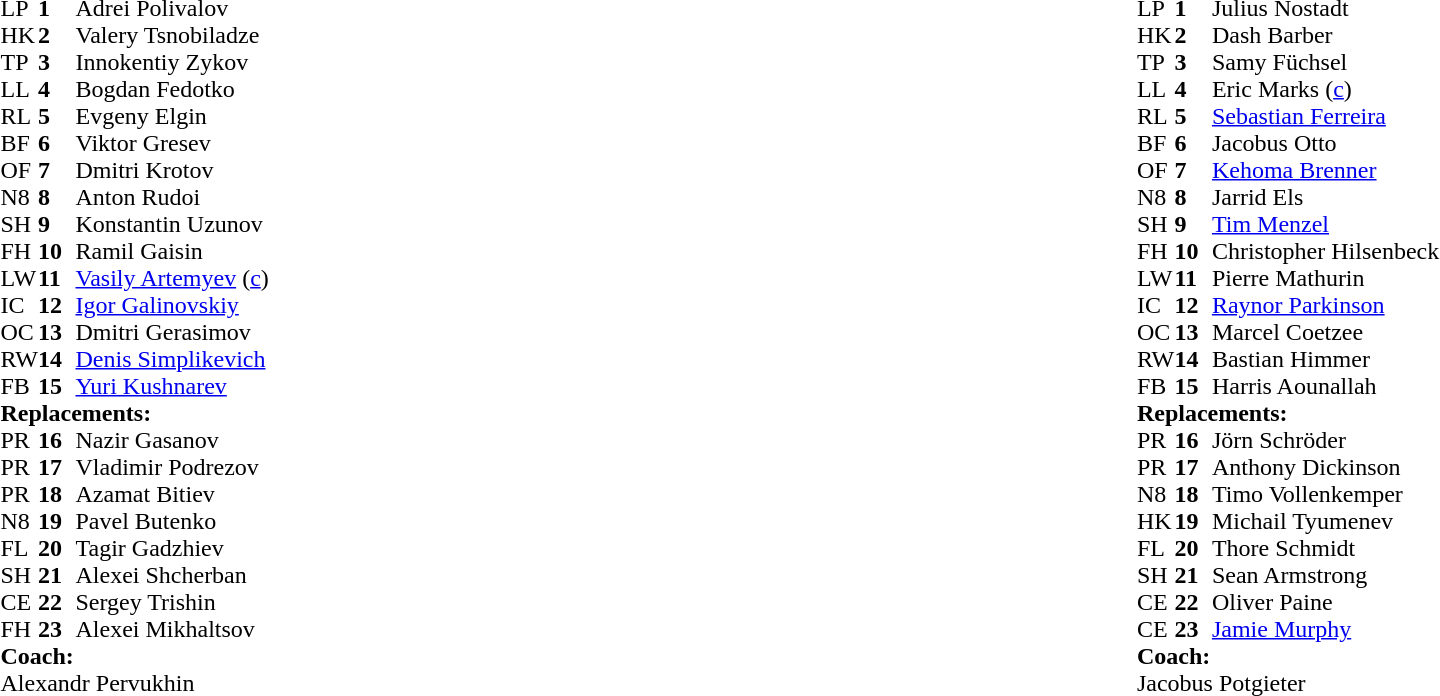<table style="width:100%">
<tr>
<td style="vertical-align:top;width:50%"><br><table cellspacing="0" cellpadding="0">
<tr>
<th width="25"></th>
<th width="25"></th>
</tr>
<tr>
<td>LP</td>
<td><strong>1</strong></td>
<td>Adrei Polivalov</td>
<td></td>
<td colspan="2"></td>
<td></td>
</tr>
<tr>
<td>HK</td>
<td><strong>2</strong></td>
<td>Valery Tsnobiladze</td>
<td></td>
<td></td>
</tr>
<tr>
<td>TP</td>
<td><strong>3</strong></td>
<td>Innokentiy Zykov</td>
<td></td>
<td></td>
<td></td>
</tr>
<tr>
<td>LL</td>
<td><strong>4</strong></td>
<td>Bogdan Fedotko</td>
<td></td>
<td></td>
</tr>
<tr>
<td>RL</td>
<td><strong>5</strong></td>
<td>Evgeny Elgin</td>
</tr>
<tr>
<td>BF</td>
<td><strong>6</strong></td>
<td>Viktor Gresev</td>
</tr>
<tr>
<td>OF</td>
<td><strong>7</strong></td>
<td>Dmitri Krotov</td>
<td></td>
<td></td>
<td></td>
</tr>
<tr>
<td>N8</td>
<td><strong>8</strong></td>
<td>Anton Rudoi</td>
<td></td>
<td></td>
</tr>
<tr>
<td>SH</td>
<td><strong>9</strong></td>
<td>Konstantin Uzunov</td>
<td></td>
<td></td>
</tr>
<tr>
<td>FH</td>
<td><strong>10</strong></td>
<td>Ramil Gaisin</td>
</tr>
<tr>
<td>LW</td>
<td><strong>11</strong></td>
<td><a href='#'>Vasily Artemyev</a> (<a href='#'>c</a>)</td>
</tr>
<tr>
<td>IC</td>
<td><strong>12</strong></td>
<td><a href='#'>Igor Galinovskiy</a></td>
<td></td>
<td></td>
</tr>
<tr>
<td>OC</td>
<td><strong>13</strong></td>
<td>Dmitri Gerasimov</td>
</tr>
<tr>
<td>RW</td>
<td><strong>14</strong></td>
<td><a href='#'>Denis Simplikevich</a></td>
<td></td>
<td></td>
</tr>
<tr>
<td>FB</td>
<td><strong>15</strong></td>
<td><a href='#'>Yuri Kushnarev</a></td>
<td></td>
</tr>
<tr>
<td colspan=3><strong>Replacements:</strong></td>
</tr>
<tr>
<td>PR</td>
<td><strong>16</strong></td>
<td>Nazir Gasanov</td>
<td></td>
<td></td>
</tr>
<tr>
<td>PR</td>
<td><strong>17</strong></td>
<td>Vladimir Podrezov</td>
<td></td>
<td></td>
<td></td>
<td></td>
</tr>
<tr>
<td>PR</td>
<td><strong>18</strong></td>
<td>Azamat Bitiev</td>
<td></td>
<td></td>
</tr>
<tr>
<td>N8</td>
<td><strong>19</strong></td>
<td>Pavel Butenko</td>
<td></td>
<td></td>
</tr>
<tr>
<td>FL</td>
<td><strong>20</strong></td>
<td>Tagir Gadzhiev</td>
<td></td>
<td></td>
</tr>
<tr>
<td>SH</td>
<td><strong>21</strong></td>
<td>Alexei Shcherban</td>
<td></td>
<td></td>
</tr>
<tr>
<td>CE</td>
<td><strong>22</strong></td>
<td>Sergey Trishin</td>
<td></td>
<td></td>
</tr>
<tr>
<td>FH</td>
<td><strong>23</strong></td>
<td>Alexei Mikhaltsov</td>
<td></td>
<td></td>
</tr>
<tr>
<td colspan=3><strong>Coach:</strong></td>
</tr>
<tr>
<td colspan="4">Alexandr Pervukhin</td>
</tr>
</table>
</td>
<td style="vertical-align:top"></td>
<td style="vertical-align:top;width:40%"><br><table cellspacing="0" cellpadding="0">
<tr>
<th width="25"></th>
<th width="25"></th>
</tr>
<tr>
<td>LP</td>
<td><strong>1</strong></td>
<td>Julius Nostadt</td>
<td></td>
<td></td>
</tr>
<tr>
<td>HK</td>
<td><strong>2</strong></td>
<td>Dash Barber</td>
<td></td>
<td></td>
</tr>
<tr>
<td>TP</td>
<td><strong>3</strong></td>
<td>Samy Füchsel</td>
<td></td>
<td></td>
</tr>
<tr>
<td>LL</td>
<td><strong>4</strong></td>
<td>Eric Marks (<a href='#'>c</a>)</td>
</tr>
<tr>
<td>RL</td>
<td><strong>5</strong></td>
<td><a href='#'>Sebastian Ferreira</a></td>
<td></td>
<td></td>
</tr>
<tr>
<td>BF</td>
<td><strong>6</strong></td>
<td>Jacobus Otto</td>
</tr>
<tr>
<td>OF</td>
<td><strong>7</strong></td>
<td><a href='#'>Kehoma Brenner</a></td>
<td></td>
<td></td>
</tr>
<tr>
<td>N8</td>
<td><strong>8</strong></td>
<td>Jarrid Els</td>
</tr>
<tr>
<td>SH</td>
<td><strong>9</strong></td>
<td><a href='#'>Tim Menzel</a></td>
<td></td>
<td></td>
</tr>
<tr>
<td>FH</td>
<td><strong>10</strong></td>
<td>Christopher Hilsenbeck</td>
</tr>
<tr>
<td>LW</td>
<td><strong>11</strong></td>
<td>Pierre Mathurin</td>
</tr>
<tr>
<td>IC</td>
<td><strong>12</strong></td>
<td><a href='#'>Raynor Parkinson</a></td>
</tr>
<tr>
<td>OC</td>
<td><strong>13</strong></td>
<td>Marcel Coetzee</td>
<td></td>
<td></td>
</tr>
<tr>
<td>RW</td>
<td><strong>14</strong></td>
<td>Bastian Himmer</td>
<td></td>
<td></td>
</tr>
<tr>
<td>FB</td>
<td><strong>15</strong></td>
<td>Harris Aounallah</td>
</tr>
<tr>
<td colspan=3><strong>Replacements:</strong></td>
</tr>
<tr>
<td>PR</td>
<td><strong>16</strong></td>
<td>Jörn Schröder</td>
<td></td>
<td></td>
</tr>
<tr>
<td>PR</td>
<td><strong>17</strong></td>
<td>Anthony Dickinson</td>
<td></td>
<td></td>
</tr>
<tr>
<td>N8</td>
<td><strong>18</strong></td>
<td>Timo Vollenkemper</td>
<td></td>
<td></td>
</tr>
<tr>
<td>HK</td>
<td><strong>19</strong></td>
<td>Michail Tyumenev</td>
<td></td>
<td></td>
</tr>
<tr>
<td>FL</td>
<td><strong>20</strong></td>
<td>Thore Schmidt</td>
<td></td>
<td></td>
</tr>
<tr>
<td>SH</td>
<td><strong>21</strong></td>
<td>Sean Armstrong</td>
<td></td>
<td></td>
</tr>
<tr>
<td>CE</td>
<td><strong>22</strong></td>
<td>Oliver Paine</td>
<td></td>
<td></td>
</tr>
<tr>
<td>CE</td>
<td><strong>23</strong></td>
<td><a href='#'>Jamie Murphy</a></td>
<td></td>
<td></td>
</tr>
<tr>
<td colspan=3><strong>Coach:</strong></td>
</tr>
<tr>
<td colspan="4">Jacobus Potgieter</td>
</tr>
</table>
</td>
</tr>
</table>
